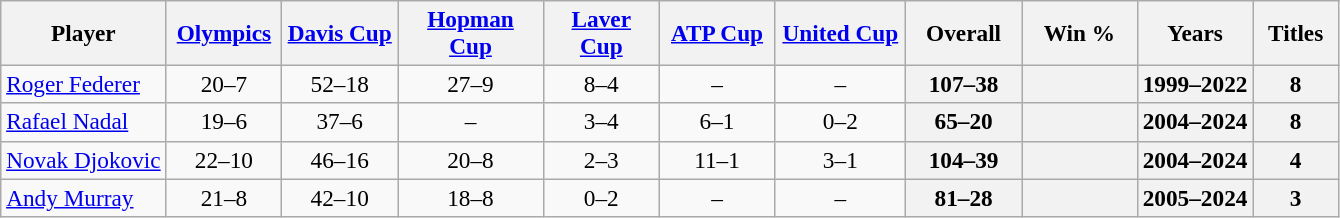<table class="wikitable" style="text-align:center;font-size:97%">
<tr>
<th>Player</th>
<th width="70"><a href='#'>Olympics</a></th>
<th width="70"><a href='#'>Davis Cup</a></th>
<th width="90"><a href='#'>Hopman Cup</a></th>
<th width="70"><a href='#'>Laver Cup</a></th>
<th width="70"><a href='#'>ATP Cup</a></th>
<th width="80"><a href='#'>United Cup</a></th>
<th width="70">Overall</th>
<th width="70">Win %</th>
<th>Years</th>
<th width="50">Titles</th>
</tr>
<tr>
<td style="text-align:left"> <a href='#'>Roger Federer</a></td>
<td>20–7</td>
<td>52–18</td>
<td>27–9</td>
<td>8–4</td>
<td>–</td>
<td>–</td>
<th>107–38</th>
<th></th>
<th>1999–2022</th>
<th>8</th>
</tr>
<tr>
<td style="text-align:left"> <a href='#'>Rafael Nadal</a></td>
<td>19–6</td>
<td>37–6</td>
<td>–</td>
<td>3–4</td>
<td>6–1</td>
<td>0–2</td>
<th>65–20</th>
<th></th>
<th>2004–2024</th>
<th>8</th>
</tr>
<tr>
<td style="text-align:left"> <a href='#'>Novak Djokovic</a></td>
<td>22–10</td>
<td>46–16</td>
<td>20–8</td>
<td>2–3</td>
<td>11–1</td>
<td>3–1</td>
<th>104–39</th>
<th></th>
<th>2004–2024</th>
<th>4</th>
</tr>
<tr>
<td style="text-align:left"> <a href='#'>Andy Murray</a></td>
<td>21–8</td>
<td>42–10</td>
<td>18–8</td>
<td>0–2</td>
<td>–</td>
<td>–</td>
<th>81–28</th>
<th></th>
<th>2005–2024</th>
<th>3</th>
</tr>
</table>
